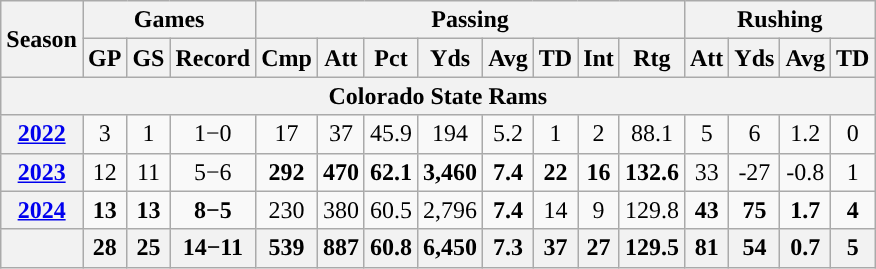<table class="wikitable" style="text-align:center;">
<tr>
<th rowspan="2">Season</th>
<th colspan="3">Games</th>
<th colspan="8">Passing</th>
<th colspan="5">Rushing</th>
</tr>
<tr>
<th>GP</th>
<th>GS</th>
<th>Record</th>
<th>Cmp</th>
<th>Att</th>
<th>Pct</th>
<th>Yds</th>
<th>Avg</th>
<th>TD</th>
<th>Int</th>
<th>Rtg</th>
<th>Att</th>
<th>Yds</th>
<th>Avg</th>
<th>TD</th>
</tr>
<tr>
<th colspan="16">Colorado State Rams</th>
</tr>
<tr>
<th><a href='#'>2022</a></th>
<td>3</td>
<td>1</td>
<td>1−0</td>
<td>17</td>
<td>37</td>
<td>45.9</td>
<td>194</td>
<td>5.2</td>
<td>1</td>
<td>2</td>
<td>88.1</td>
<td>5</td>
<td>6</td>
<td>1.2</td>
<td>0</td>
</tr>
<tr>
<th><a href='#'>2023</a></th>
<td>12</td>
<td>11</td>
<td>5−6</td>
<td><strong>292</strong></td>
<td><strong>470</strong></td>
<td><strong>62.1</strong></td>
<td><strong>3,460</strong></td>
<td><strong>7.4</strong></td>
<td><strong>22</strong></td>
<td><strong>16</strong></td>
<td><strong>132.6</strong></td>
<td>33</td>
<td>-27</td>
<td>-0.8</td>
<td>1</td>
</tr>
<tr>
<th><a href='#'>2024</a></th>
<td><strong>13</strong></td>
<td><strong>13</strong></td>
<td><strong>8−5</strong></td>
<td>230</td>
<td>380</td>
<td>60.5</td>
<td>2,796</td>
<td><strong>7.4</strong></td>
<td>14</td>
<td>9</td>
<td>129.8</td>
<td><strong>43</strong></td>
<td><strong>75</strong></td>
<td><strong>1.7</strong></td>
<td><strong>4</strong></td>
</tr>
<tr>
<th></th>
<th>28</th>
<th>25</th>
<th>14−11</th>
<th>539</th>
<th>887</th>
<th>60.8</th>
<th>6,450</th>
<th>7.3</th>
<th>37</th>
<th>27</th>
<th>129.5</th>
<th>81</th>
<th>54</th>
<th>0.7</th>
<th>5</th>
</tr>
</table>
